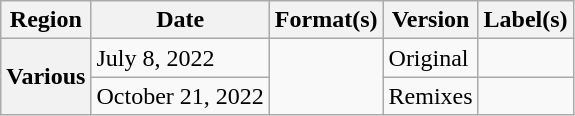<table class="wikitable plainrowheaders">
<tr>
<th scope="col">Region</th>
<th scope="col">Date</th>
<th scope="col">Format(s)</th>
<th scope="col">Version</th>
<th scope="col">Label(s)</th>
</tr>
<tr>
<th scope="row" rowspan="2">Various</th>
<td>July 8, 2022</td>
<td rowspan="2"></td>
<td>Original</td>
<td></td>
</tr>
<tr>
<td>October 21, 2022</td>
<td>Remixes</td>
<td></td>
</tr>
</table>
